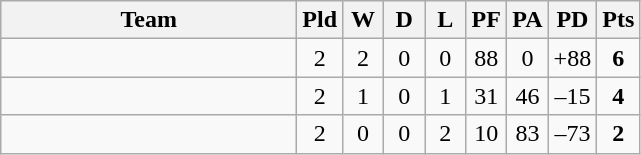<table class="wikitable" style="text-align:center;">
<tr>
<th width=190>Team</th>
<th width=20 abbr="Played">Pld</th>
<th width=20 abbr="Won">W</th>
<th width=20 abbr="Drawn">D</th>
<th width=20 abbr="Lost">L</th>
<th width=20 abbr="Points for">PF</th>
<th width=20 abbr="Points against">PA</th>
<th width=25 abbr="Points difference">PD</th>
<th width=20 abbr="Points">Pts</th>
</tr>
<tr>
<td align=left></td>
<td>2</td>
<td>2</td>
<td>0</td>
<td>0</td>
<td>88</td>
<td>0</td>
<td>+88</td>
<td><strong>6</strong></td>
</tr>
<tr>
<td align=left></td>
<td>2</td>
<td>1</td>
<td>0</td>
<td>1</td>
<td>31</td>
<td>46</td>
<td>–15</td>
<td><strong>4</strong></td>
</tr>
<tr>
<td align=left></td>
<td>2</td>
<td>0</td>
<td>0</td>
<td>2</td>
<td>10</td>
<td>83</td>
<td>–73</td>
<td><strong>2</strong></td>
</tr>
</table>
